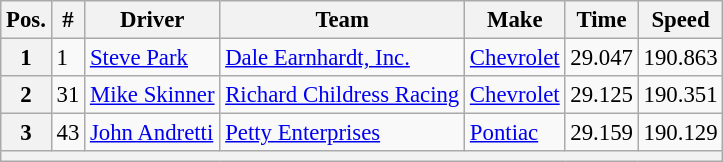<table class="wikitable" style="font-size:95%">
<tr>
<th>Pos.</th>
<th>#</th>
<th>Driver</th>
<th>Team</th>
<th>Make</th>
<th>Time</th>
<th>Speed</th>
</tr>
<tr>
<th>1</th>
<td>1</td>
<td><a href='#'>Steve Park</a></td>
<td><a href='#'>Dale Earnhardt, Inc.</a></td>
<td><a href='#'>Chevrolet</a></td>
<td>29.047</td>
<td>190.863</td>
</tr>
<tr>
<th>2</th>
<td>31</td>
<td><a href='#'>Mike Skinner</a></td>
<td><a href='#'>Richard Childress Racing</a></td>
<td><a href='#'>Chevrolet</a></td>
<td>29.125</td>
<td>190.351</td>
</tr>
<tr>
<th>3</th>
<td>43</td>
<td><a href='#'>John Andretti</a></td>
<td><a href='#'>Petty Enterprises</a></td>
<td><a href='#'>Pontiac</a></td>
<td>29.159</td>
<td>190.129</td>
</tr>
<tr>
<th colspan="7"></th>
</tr>
</table>
